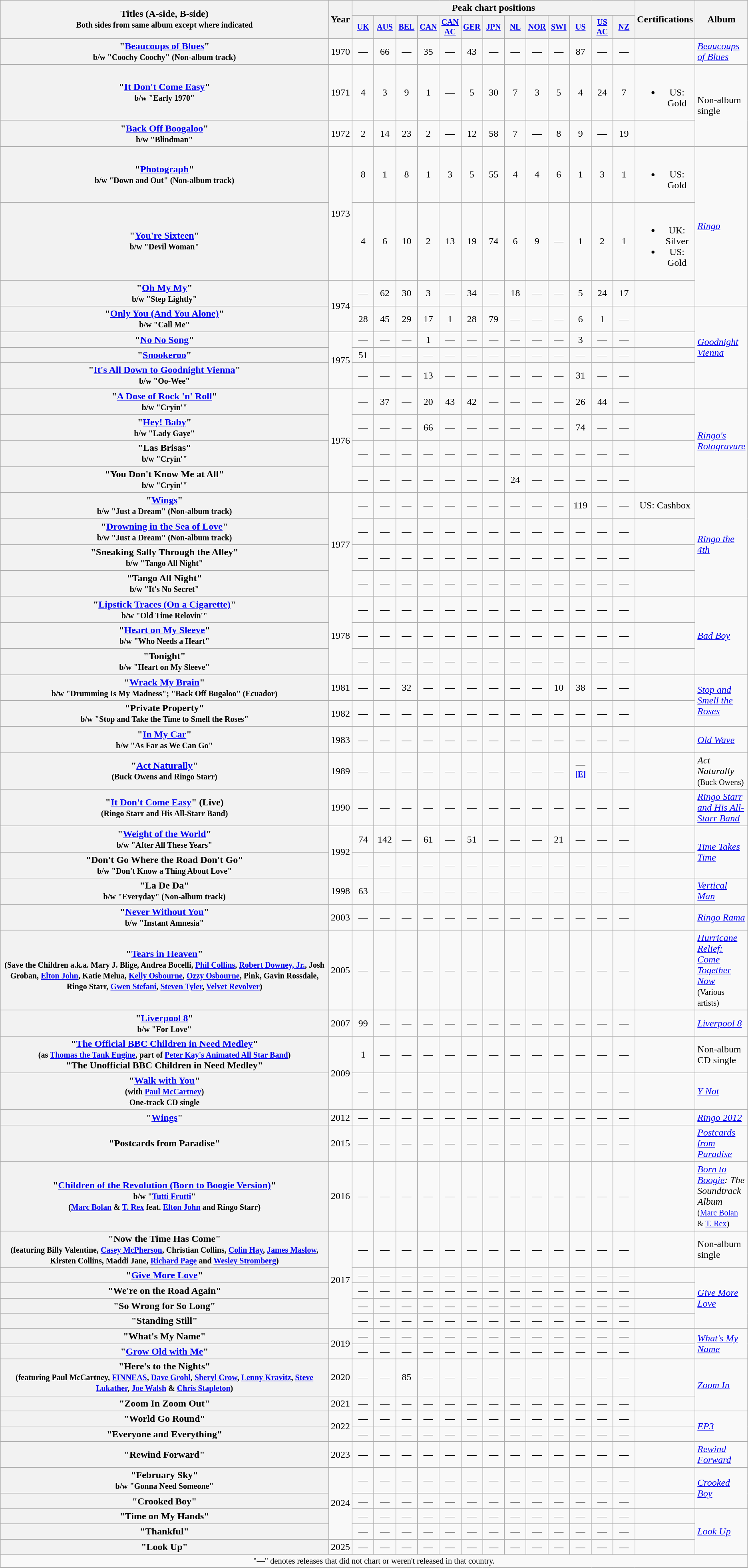<table class="wikitable plainrowheaders" style="text-align:center;">
<tr>
<th scope="col" rowspan="2" style="width:34em;">Titles (A-side, B-side)<br><small>Both sides from same album except where indicated</small></th>
<th scope="col" rowspan="2">Year</th>
<th scope="col" colspan="13">Peak chart positions</th>
<th scope="col" rowspan="2">Certifications</th>
<th scope="col" rowspan="2">Album</th>
</tr>
<tr style="font-size:smaller;">
<th scope="col" style="width:30px;"><a href='#'>UK</a><br></th>
<th scope="col" style="width:30px;"><a href='#'>AUS</a><br></th>
<th scope="col" style="width:30px;"><a href='#'>BEL</a><br></th>
<th scope="col" style="width:30px;"><a href='#'>CAN</a><br></th>
<th scope="col" style="width:30px;"><a href='#'>CAN AC</a><br></th>
<th scope="col" style="width:30px;"><a href='#'>GER</a><br></th>
<th scope="col" style="width:30px;"><a href='#'>JPN</a><br></th>
<th scope="col" style="width:30px;"><a href='#'>NL</a><br></th>
<th scope="col" style="width:30px;"><a href='#'>NOR</a><br></th>
<th scope="col" style="width:30px;"><a href='#'>SWI</a><br></th>
<th scope="col" style="width:30px;"><a href='#'>US</a></th>
<th scope="col" style="width:30px;"><a href='#'>US AC</a></th>
<th scope="col" style="width:30px;"><a href='#'>NZ</a></th>
</tr>
<tr>
<th scope="row">"<a href='#'>Beaucoups of Blues</a>"<br><small>b/w "Coochy Coochy" (Non-album track)</small></th>
<td style="text-align:center;">1970</td>
<td style="text-align:center;">—</td>
<td style="text-align:center;">66</td>
<td style="text-align:center;">—</td>
<td style="text-align:center;">35</td>
<td style="text-align:center;">—</td>
<td style="text-align:center;">43</td>
<td style="text-align:center;">—</td>
<td style="text-align:center;">—</td>
<td style="text-align:center;">—</td>
<td style="text-align:center;">—</td>
<td style="text-align:center;">87</td>
<td style="text-align:center;">—</td>
<td style="text-align:center;">—</td>
<td></td>
<td style="text-align:left;"><em><a href='#'>Beaucoups of Blues</a></em></td>
</tr>
<tr>
<th scope="row">"<a href='#'>It Don't Come Easy</a>"<br><small>b/w "Early 1970"</small></th>
<td style="text-align:center;">1971</td>
<td style="text-align:center;">4</td>
<td style="text-align:center;">3</td>
<td style="text-align:center;">9</td>
<td style="text-align:center;">1</td>
<td style="text-align:center;">—</td>
<td style="text-align:center;">5</td>
<td style="text-align:center;">30</td>
<td style="text-align:center;">7</td>
<td style="text-align:center;">3</td>
<td style="text-align:center;">5</td>
<td style="text-align:center;">4</td>
<td style="text-align:center;">24</td>
<td style="text-align:center;">7</td>
<td><br><ul><li>US: Gold</li></ul></td>
<td style="text-align:left;" rowspan="2">Non-album single</td>
</tr>
<tr>
<th scope="row">"<a href='#'>Back Off Boogaloo</a>"<br><small>b/w "Blindman"</small></th>
<td style="text-align:center;">1972</td>
<td style="text-align:center;">2</td>
<td style="text-align:center;">14</td>
<td style="text-align:center;">23</td>
<td style="text-align:center;">2</td>
<td style="text-align:center;">—</td>
<td style="text-align:center;">12</td>
<td style="text-align:center;">58</td>
<td style="text-align:center;">7</td>
<td style="text-align:center;">—</td>
<td style="text-align:center;">8</td>
<td style="text-align:center;">9</td>
<td style="text-align:center;">—</td>
<td style="text-align:center;">19</td>
<td></td>
</tr>
<tr>
<th scope="row">"<a href='#'>Photograph</a>"<br><small>b/w "Down and Out" (Non-album track)</small></th>
<td style="text-align:center;" rowspan="2">1973</td>
<td style="text-align:center;">8</td>
<td style="text-align:center;">1</td>
<td style="text-align:center;">8</td>
<td style="text-align:center;">1</td>
<td style="text-align:center;">3</td>
<td style="text-align:center;">5</td>
<td style="text-align:center;">55</td>
<td style="text-align:center;">4</td>
<td style="text-align:center;">4</td>
<td style="text-align:center;">6</td>
<td style="text-align:center;">1</td>
<td style="text-align:center;">3</td>
<td style="text-align:center;">1</td>
<td><br><ul><li>US: Gold</li></ul></td>
<td style="text-align:left;" rowspan="3"><em><a href='#'>Ringo</a></em></td>
</tr>
<tr>
<th scope="row">"<a href='#'>You're Sixteen</a>"<br><small>b/w "Devil Woman"</small></th>
<td style="text-align:center;">4</td>
<td style="text-align:center;">6</td>
<td style="text-align:center;">10</td>
<td style="text-align:center;">2</td>
<td style="text-align:center;">13</td>
<td style="text-align:center;">19</td>
<td style="text-align:center;">74</td>
<td style="text-align:center;">6</td>
<td style="text-align:center;">9</td>
<td style="text-align:center;">—</td>
<td style="text-align:center;">1</td>
<td style="text-align:center;">2</td>
<td style="text-align:center;">1</td>
<td><br><ul><li>UK: Silver</li><li>US: Gold</li></ul></td>
</tr>
<tr>
<th scope="row">"<a href='#'>Oh My My</a>"<br><small>b/w "Step Lightly"</small></th>
<td style="text-align:center;" rowspan="2">1974</td>
<td style="text-align:center;">—</td>
<td style="text-align:center;">62</td>
<td style="text-align:center;">30</td>
<td style="text-align:center;">3</td>
<td style="text-align:center;">—</td>
<td style="text-align:center;">34</td>
<td style="text-align:center;">—</td>
<td style="text-align:center;">18</td>
<td style="text-align:center;">—</td>
<td style="text-align:center;">—</td>
<td style="text-align:center;">5</td>
<td style="text-align:center;">24</td>
<td style="text-align:center;">17</td>
<td></td>
</tr>
<tr>
<th scope="row">"<a href='#'>Only You (And You Alone)</a>"<br><small>b/w "Call Me"</small></th>
<td style="text-align:center;">28</td>
<td style="text-align:center;">45</td>
<td style="text-align:center;">29</td>
<td style="text-align:center;">17</td>
<td style="text-align:center;">1</td>
<td style="text-align:center;">28</td>
<td style="text-align:center;">79</td>
<td style="text-align:center;">—</td>
<td style="text-align:center;">—</td>
<td style="text-align:center;">—</td>
<td style="text-align:center;">6</td>
<td style="text-align:center;">1</td>
<td style="text-align:center;">—</td>
<td></td>
<td style="text-align:left;" rowspan="4"><em><a href='#'>Goodnight Vienna</a></em></td>
</tr>
<tr>
<th scope="row">"<a href='#'>No No Song</a>"</th>
<td style="text-align:center;" rowspan="3">1975</td>
<td style="text-align:center;">—</td>
<td style="text-align:center;">—</td>
<td style="text-align:center;">—</td>
<td style="text-align:center;">1</td>
<td style="text-align:center;">—</td>
<td style="text-align:center;">—</td>
<td style="text-align:center;">—</td>
<td style="text-align:center;">—</td>
<td style="text-align:center;">—</td>
<td style="text-align:center;">—</td>
<td style="text-align:center;">3</td>
<td style="text-align:center;">—</td>
<td style="text-align:center;">—</td>
<td></td>
</tr>
<tr>
<th scope="row">"<a href='#'>Snookeroo</a>"</th>
<td style="text-align:center;">51</td>
<td style="text-align:center;">—</td>
<td style="text-align:center;">—</td>
<td style="text-align:center;">—</td>
<td style="text-align:center;">—</td>
<td style="text-align:center;">—</td>
<td style="text-align:center;">—</td>
<td style="text-align:center;">—</td>
<td style="text-align:center;">—</td>
<td style="text-align:center;">—</td>
<td style="text-align:center;">—</td>
<td style="text-align:center;">—</td>
<td style="text-align:center;">—</td>
<td></td>
</tr>
<tr>
<th scope="row">"<a href='#'>It's All Down to Goodnight Vienna</a>"<br><small>b/w "Oo-Wee"</small></th>
<td style="text-align:center;">—</td>
<td style="text-align:center;">—</td>
<td style="text-align:center;">—</td>
<td style="text-align:center;">13</td>
<td style="text-align:center;">—</td>
<td style="text-align:center;">—</td>
<td style="text-align:center;">—</td>
<td style="text-align:center;">—</td>
<td style="text-align:center;">—</td>
<td style="text-align:center;">—</td>
<td style="text-align:center;">31</td>
<td style="text-align:center;">—</td>
<td style="text-align:center;">—</td>
<td></td>
</tr>
<tr>
<th scope="row">"<a href='#'>A Dose of Rock 'n' Roll</a>"<br><small>b/w "Cryin'"</small></th>
<td style="text-align:center;" rowspan="4">1976</td>
<td style="text-align:center;">—</td>
<td style="text-align:center;">37</td>
<td style="text-align:center;">—</td>
<td style="text-align:center;">20</td>
<td style="text-align:center;">43</td>
<td style="text-align:center;">42</td>
<td style="text-align:center;">—</td>
<td style="text-align:center;">—</td>
<td style="text-align:center;">—</td>
<td style="text-align:center;">—</td>
<td style="text-align:center;">26</td>
<td style="text-align:center;">44</td>
<td style="text-align:center;">—</td>
<td></td>
<td style="text-align:left;" rowspan="4"><em><a href='#'>Ringo's Rotogravure</a></em></td>
</tr>
<tr>
<th scope="row">"<a href='#'>Hey! Baby</a>"<br><small>b/w "Lady Gaye"</small></th>
<td style="text-align:center;">—</td>
<td style="text-align:center;">—</td>
<td style="text-align:center;">—</td>
<td style="text-align:center;">66</td>
<td style="text-align:center;">—</td>
<td style="text-align:center;">—</td>
<td style="text-align:center;">—</td>
<td style="text-align:center;">—</td>
<td style="text-align:center;">—</td>
<td style="text-align:center;">—</td>
<td style="text-align:center;">74</td>
<td style="text-align:center;">—</td>
<td style="text-align:center;">—</td>
<td></td>
</tr>
<tr>
<th scope="row">"Las Brisas"<br><small>b/w "Cryin'"</small></th>
<td style="text-align:center;">—</td>
<td style="text-align:center;">—</td>
<td style="text-align:center;">—</td>
<td style="text-align:center;">—</td>
<td style="text-align:center;">—</td>
<td style="text-align:center;">—</td>
<td style="text-align:center;">—</td>
<td style="text-align:center;">—</td>
<td style="text-align:center;">—</td>
<td style="text-align:center;">—</td>
<td style="text-align:center;">—</td>
<td style="text-align:center;">—</td>
<td style="text-align:center;">—</td>
<td></td>
</tr>
<tr>
<th scope="row">"You Don't Know Me at All"<br><small>b/w "Cryin'"</small></th>
<td style="text-align:center;">—</td>
<td style="text-align:center;">—</td>
<td style="text-align:center;">—</td>
<td style="text-align:center;">—</td>
<td style="text-align:center;">—</td>
<td style="text-align:center;">—</td>
<td style="text-align:center;">—</td>
<td style="text-align:center;">24</td>
<td style="text-align:center;">—</td>
<td style="text-align:center;">—</td>
<td style="text-align:center;">—</td>
<td style="text-align:center;">—</td>
<td style="text-align:center;">—</td>
<td></td>
</tr>
<tr>
<th scope="row">"<a href='#'>Wings</a>"<br><small>b/w "Just a Dream" (Non-album track)</small></th>
<td style="text-align:center;" rowspan="4">1977</td>
<td style="text-align:center;">—</td>
<td style="text-align:center;">—</td>
<td style="text-align:center;">—</td>
<td style="text-align:center;">—</td>
<td style="text-align:center;">—</td>
<td style="text-align:center;">—</td>
<td style="text-align:center;">—</td>
<td style="text-align:center;">—</td>
<td style="text-align:center;">—</td>
<td style="text-align:center;">—</td>
<td style="text-align:center;">119</td>
<td style="text-align:center;">—</td>
<td style="text-align:center;">—</td>
<td>US: Cashbox</td>
<td style="text-align:left;" rowspan="4"><em><a href='#'>Ringo the 4th</a></em></td>
</tr>
<tr>
<th scope="row">"<a href='#'>Drowning in the Sea of Love</a>"<br><small>b/w "Just a Dream" (Non-album track)</small></th>
<td style="text-align:center;">—</td>
<td style="text-align:center;">—</td>
<td style="text-align:center;">—</td>
<td style="text-align:center;">—</td>
<td style="text-align:center;">—</td>
<td style="text-align:center;">—</td>
<td style="text-align:center;">—</td>
<td style="text-align:center;">—</td>
<td style="text-align:center;">—</td>
<td style="text-align:center;">—</td>
<td style="text-align:center;">—</td>
<td style="text-align:center;">—</td>
<td style="text-align:center;">—</td>
<td></td>
</tr>
<tr>
<th scope="row">"Sneaking Sally Through the Alley"<br><small>b/w "Tango All Night"</small></th>
<td style="text-align:center;">—</td>
<td style="text-align:center;">—</td>
<td style="text-align:center;">—</td>
<td style="text-align:center;">—</td>
<td style="text-align:center;">—</td>
<td style="text-align:center;">—</td>
<td style="text-align:center;">—</td>
<td style="text-align:center;">—</td>
<td style="text-align:center;">—</td>
<td style="text-align:center;">—</td>
<td style="text-align:center;">—</td>
<td style="text-align:center;">—</td>
<td style="text-align:center;">—</td>
<td></td>
</tr>
<tr>
<th scope="row">"Tango All Night"<br><small>b/w "It's No Secret"</small></th>
<td style="text-align:center;">—</td>
<td style="text-align:center;">—</td>
<td style="text-align:center;">—</td>
<td style="text-align:center;">—</td>
<td style="text-align:center;">—</td>
<td style="text-align:center;">—</td>
<td style="text-align:center;">—</td>
<td style="text-align:center;">—</td>
<td style="text-align:center;">—</td>
<td style="text-align:center;">—</td>
<td style="text-align:center;">—</td>
<td style="text-align:center;">—</td>
<td style="text-align:center;">—</td>
<td></td>
</tr>
<tr>
<th scope="row">"<a href='#'>Lipstick Traces (On a Cigarette)</a>"<br><small>b/w "Old Time Relovin'"</small></th>
<td style="text-align:center;" rowspan="3">1978</td>
<td style="text-align:center;">—</td>
<td style="text-align:center;">—</td>
<td style="text-align:center;">—</td>
<td style="text-align:center;">—</td>
<td style="text-align:center;">—</td>
<td style="text-align:center;">—</td>
<td style="text-align:center;">—</td>
<td style="text-align:center;">—</td>
<td style="text-align:center;">—</td>
<td style="text-align:center;">—</td>
<td style="text-align:center;">—</td>
<td style="text-align:center;">—</td>
<td style="text-align:center;">—</td>
<td></td>
<td style="text-align:left;" rowspan="3"><em><a href='#'>Bad Boy</a></em></td>
</tr>
<tr>
<th scope="row">"<a href='#'>Heart on My Sleeve</a>"<br><small>b/w "Who Needs a Heart"</small></th>
<td style="text-align:center;">—</td>
<td style="text-align:center;">—</td>
<td style="text-align:center;">—</td>
<td style="text-align:center;">—</td>
<td style="text-align:center;">—</td>
<td style="text-align:center;">—</td>
<td style="text-align:center;">—</td>
<td style="text-align:center;">—</td>
<td style="text-align:center;">—</td>
<td style="text-align:center;">—</td>
<td style="text-align:center;">—</td>
<td style="text-align:center;">—</td>
<td style="text-align:center;">—</td>
<td></td>
</tr>
<tr>
<th scope="row">"Tonight"<br><small>b/w "Heart on My Sleeve"</small></th>
<td style="text-align:center;">—</td>
<td style="text-align:center;">—</td>
<td style="text-align:center;">—</td>
<td style="text-align:center;">—</td>
<td style="text-align:center;">—</td>
<td style="text-align:center;">—</td>
<td style="text-align:center;">—</td>
<td style="text-align:center;">—</td>
<td style="text-align:center;">—</td>
<td style="text-align:center;">—</td>
<td style="text-align:center;">—</td>
<td style="text-align:center;">—</td>
<td style="text-align:center;">—</td>
<td></td>
</tr>
<tr>
<th scope="row">"<a href='#'>Wrack My Brain</a>"<br><small>b/w "Drumming Is My Madness"; "Back Off Bugaloo" (Ecuador)</small></th>
<td style="text-align:center;">1981</td>
<td style="text-align:center;">—</td>
<td style="text-align:center;">—</td>
<td style="text-align:center;">32</td>
<td style="text-align:center;">—</td>
<td style="text-align:center;">—</td>
<td style="text-align:center;">—</td>
<td style="text-align:center;">—</td>
<td style="text-align:center;">—</td>
<td style="text-align:center;">—</td>
<td style="text-align:center;">10</td>
<td style="text-align:center;">38</td>
<td style="text-align:center;">—</td>
<td style="text-align:center;">—</td>
<td></td>
<td style="text-align:left;" rowspan="2"><em><a href='#'>Stop and Smell the Roses</a></em></td>
</tr>
<tr>
<th scope="row">"Private Property"<br><small>b/w "Stop and Take the Time to Smell the Roses"</small></th>
<td style="text-align:center;">1982</td>
<td style="text-align:center;">—</td>
<td style="text-align:center;">—</td>
<td style="text-align:center;">—</td>
<td style="text-align:center;">—</td>
<td style="text-align:center;">—</td>
<td style="text-align:center;">—</td>
<td style="text-align:center;">—</td>
<td style="text-align:center;">—</td>
<td style="text-align:center;">—</td>
<td style="text-align:center;">—</td>
<td style="text-align:center;">—</td>
<td style="text-align:center;">—</td>
<td style="text-align:center;">—</td>
<td></td>
</tr>
<tr>
<th scope="row">"<a href='#'>In My Car</a>"<br><small>b/w "As Far as We Can Go"</small></th>
<td style="text-align:center;">1983</td>
<td style="text-align:center;">—</td>
<td style="text-align:center;">—</td>
<td style="text-align:center;">—</td>
<td style="text-align:center;">—</td>
<td style="text-align:center;">—</td>
<td style="text-align:center;">—</td>
<td style="text-align:center;">—</td>
<td style="text-align:center;">—</td>
<td style="text-align:center;">—</td>
<td style="text-align:center;">—</td>
<td style="text-align:center;">—</td>
<td style="text-align:center;">—</td>
<td style="text-align:center;">—</td>
<td></td>
<td style="text-align:left;"><em><a href='#'>Old Wave</a></em></td>
</tr>
<tr>
<th scope="row">"<a href='#'>Act Naturally</a>"<br><small>(Buck Owens and Ringo Starr)</small></th>
<td>1989</td>
<td style="text-align:center;">—</td>
<td style="text-align:center;">—</td>
<td style="text-align:center;">—</td>
<td style="text-align:center;">—</td>
<td style="text-align:center;">—</td>
<td style="text-align:center;">—</td>
<td style="text-align:center;">—</td>
<td style="text-align:center;">—</td>
<td style="text-align:center;">—</td>
<td style="text-align:center;">—</td>
<td style="text-align:center;">—<sup><a href='#'><strong>[E]</strong></a></sup></td>
<td style="text-align:center;">—</td>
<td style="text-align:center;">—</td>
<td></td>
<td style="text-align:left;"><em>Act Naturally</em><br><small>(Buck Owens)</small></td>
</tr>
<tr>
<th scope="row">"<a href='#'>It Don't Come Easy</a>" (Live)<br><small>(Ringo Starr and His All-Starr Band)</small></th>
<td style="text-align:center;">1990</td>
<td style="text-align:center;">—</td>
<td style="text-align:center;">—</td>
<td style="text-align:center;">—</td>
<td style="text-align:center;">—</td>
<td style="text-align:center;">—</td>
<td style="text-align:center;">—</td>
<td style="text-align:center;">—</td>
<td style="text-align:center;">—</td>
<td style="text-align:center;">—</td>
<td style="text-align:center;">—</td>
<td style="text-align:center;">—</td>
<td style="text-align:center;">—</td>
<td style="text-align:center;">—</td>
<td></td>
<td style="text-align:left;"><em><a href='#'>Ringo Starr and His All-Starr Band</a></em></td>
</tr>
<tr>
<th scope="row">"<a href='#'>Weight of the World</a>"<br><small>b/w "After All These Years"</small></th>
<td style="text-align:center;" rowspan="2">1992</td>
<td style="text-align:center;">74</td>
<td style="text-align:center;">142</td>
<td style="text-align:center;">—</td>
<td style="text-align:center;">61</td>
<td style="text-align:center;">—</td>
<td style="text-align:center;">51</td>
<td style="text-align:center;">—</td>
<td style="text-align:center;">—</td>
<td style="text-align:center;">—</td>
<td style="text-align:center;">21</td>
<td style="text-align:center;">—</td>
<td style="text-align:center;">—</td>
<td style="text-align:center;">—</td>
<td></td>
<td style="text-align:left;" rowspan="2"><em><a href='#'>Time Takes Time</a></em></td>
</tr>
<tr>
<th scope="row">"Don't Go Where the Road Don't Go"<br><small>b/w "Don't Know a Thing About Love"</small></th>
<td style="text-align:center;">—</td>
<td style="text-align:center;">—</td>
<td style="text-align:center;">—</td>
<td style="text-align:center;">—</td>
<td style="text-align:center;">—</td>
<td style="text-align:center;">—</td>
<td style="text-align:center;">—</td>
<td style="text-align:center;">—</td>
<td style="text-align:center;">—</td>
<td style="text-align:center;">—</td>
<td style="text-align:center;">—</td>
<td style="text-align:center;">—</td>
<td style="text-align:center;">—</td>
<td></td>
</tr>
<tr>
<th scope="row">"La De Da"<br><small>b/w "Everyday" (Non-album track)</small></th>
<td style="text-align:center;">1998</td>
<td style="text-align:center;">63</td>
<td style="text-align:center;">—</td>
<td style="text-align:center;">—</td>
<td style="text-align:center;">—</td>
<td style="text-align:center;">—</td>
<td style="text-align:center;">—</td>
<td style="text-align:center;">—</td>
<td style="text-align:center;">—</td>
<td style="text-align:center;">—</td>
<td style="text-align:center;">—</td>
<td style="text-align:center;">—</td>
<td style="text-align:center;">—</td>
<td style="text-align:center;">—</td>
<td></td>
<td style="text-align:left;"><em><a href='#'>Vertical Man</a></em></td>
</tr>
<tr>
<th scope="row">"<a href='#'>Never Without You</a>"<br><small>b/w "Instant Amnesia"</small></th>
<td style="text-align:center;">2003</td>
<td style="text-align:center;">—</td>
<td style="text-align:center;">—</td>
<td style="text-align:center;">—</td>
<td style="text-align:center;">—</td>
<td style="text-align:center;">—</td>
<td style="text-align:center;">—</td>
<td style="text-align:center;">—</td>
<td style="text-align:center;">—</td>
<td style="text-align:center;">—</td>
<td style="text-align:center;">—</td>
<td style="text-align:center;">—</td>
<td style="text-align:center;">—</td>
<td style="text-align:center;">—</td>
<td></td>
<td style="text-align:left;"><em><a href='#'>Ringo Rama</a></em></td>
</tr>
<tr>
<th scope="row">"<a href='#'>Tears in Heaven</a>"<br><small>(Save the Children a.k.a. Mary J. Blige, Andrea Bocelli, <a href='#'>Phil Collins</a>, <a href='#'>Robert Downey, Jr.</a>, Josh Groban, <a href='#'>Elton John</a>, Katie Melua, <a href='#'>Kelly Osbourne</a>, <a href='#'>Ozzy Osbourne</a>, Pink, Gavin Rossdale, Ringo Starr, <a href='#'>Gwen Stefani</a>, <a href='#'>Steven Tyler</a>, <a href='#'>Velvet Revolver</a>)</small></th>
<td style="text-align:center;">2005</td>
<td style="text-align:center;">—</td>
<td style="text-align:center;">—</td>
<td style="text-align:center;">—</td>
<td style="text-align:center;">—</td>
<td style="text-align:center;">—</td>
<td style="text-align:center;">—</td>
<td style="text-align:center;">—</td>
<td style="text-align:center;">—</td>
<td style="text-align:center;">—</td>
<td style="text-align:center;">—</td>
<td style="text-align:center;">—</td>
<td style="text-align:center;">—</td>
<td style="text-align:center;">—</td>
<td></td>
<td style="text-align:left;"><em><a href='#'>Hurricane Relief: Come Together Now</a></em><br><small>(Various artists)</small></td>
</tr>
<tr>
<th scope="row">"<a href='#'>Liverpool 8</a>"<br><small>b/w "For Love"</small></th>
<td style="text-align:center;">2007</td>
<td style="text-align:center;">99</td>
<td style="text-align:center;">—</td>
<td style="text-align:center;">—</td>
<td style="text-align:center;">—</td>
<td style="text-align:center;">—</td>
<td style="text-align:center;">—</td>
<td style="text-align:center;">—</td>
<td style="text-align:center;">—</td>
<td style="text-align:center;">—</td>
<td style="text-align:center;">—</td>
<td style="text-align:center;">—</td>
<td style="text-align:center;">—</td>
<td style="text-align:center;">—</td>
<td></td>
<td style="text-align:left;"><em><a href='#'>Liverpool 8</a></em></td>
</tr>
<tr>
<th scope="row">"<a href='#'>The Official BBC Children in Need Medley</a>"<br><small>(as <a href='#'>Thomas the Tank Engine</a>, part of <a href='#'>Peter Kay's Animated All Star Band</a>)</small><br>"The Unofficial BBC Children in Need Medley"</th>
<td style="text-align:center;" rowspan="2">2009</td>
<td style="text-align:center;">1</td>
<td style="text-align:center;">—</td>
<td style="text-align:center;">—</td>
<td style="text-align:center;">—</td>
<td style="text-align:center;">—</td>
<td style="text-align:center;">—</td>
<td style="text-align:center;">—</td>
<td style="text-align:center;">—</td>
<td style="text-align:center;">—</td>
<td style="text-align:center;">—</td>
<td style="text-align:center;">—</td>
<td style="text-align:center;">—</td>
<td style="text-align:center;">—</td>
<td></td>
<td style="text-align:left;">Non-album CD single</td>
</tr>
<tr>
<th scope="row">"<a href='#'>Walk with You</a>"<br><small>(with <a href='#'>Paul McCartney</a>)</small><br><small>One-track CD single</small></th>
<td style="text-align:center;">—</td>
<td style="text-align:center;">—</td>
<td style="text-align:center;">—</td>
<td style="text-align:center;">—</td>
<td style="text-align:center;">—</td>
<td style="text-align:center;">—</td>
<td style="text-align:center;">—</td>
<td style="text-align:center;">—</td>
<td style="text-align:center;">—</td>
<td style="text-align:center;">—</td>
<td style="text-align:center;">—</td>
<td style="text-align:center;">—</td>
<td style="text-align:center;">—</td>
<td></td>
<td style="text-align:left;"><em><a href='#'>Y Not</a></em></td>
</tr>
<tr>
<th scope="row">"<a href='#'>Wings</a>"</th>
<td style="text-align:center;">2012</td>
<td style="text-align:center;">—</td>
<td style="text-align:center;">—</td>
<td style="text-align:center;">—</td>
<td style="text-align:center;">—</td>
<td style="text-align:center;">—</td>
<td style="text-align:center;">—</td>
<td style="text-align:center;">—</td>
<td style="text-align:center;">—</td>
<td style="text-align:center;">—</td>
<td style="text-align:center;">—</td>
<td style="text-align:center;">—</td>
<td style="text-align:center;">—</td>
<td style="text-align:center;">—</td>
<td></td>
<td style="text-align:left;"><em><a href='#'>Ringo 2012</a></em></td>
</tr>
<tr>
<th scope="row">"Postcards from Paradise"</th>
<td style="text-align:center;">2015</td>
<td style="text-align:center;">—</td>
<td style="text-align:center;">—</td>
<td style="text-align:center;">—</td>
<td style="text-align:center;">—</td>
<td style="text-align:center;">—</td>
<td style="text-align:center;">—</td>
<td style="text-align:center;">—</td>
<td style="text-align:center;">—</td>
<td style="text-align:center;">—</td>
<td style="text-align:center;">—</td>
<td style="text-align:center;">—</td>
<td style="text-align:center;">—</td>
<td style="text-align:center;">—</td>
<td></td>
<td style="text-align:left;"><em><a href='#'>Postcards from Paradise</a></em></td>
</tr>
<tr>
<th scope="row">"<a href='#'>Children of the Revolution (Born to Boogie Version)</a>"<br><small>b/w "<a href='#'>Tutti Frutti</a>"</small><br><small>(<a href='#'>Marc Bolan</a> & <a href='#'>T. Rex</a> feat. <a href='#'>Elton John</a> and Ringo Starr)</small></th>
<td style="text-align:center;">2016</td>
<td style="text-align:center;">—</td>
<td style="text-align:center;">—</td>
<td style="text-align:center;">—</td>
<td style="text-align:center;">—</td>
<td style="text-align:center;">—</td>
<td style="text-align:center;">—</td>
<td style="text-align:center;">—</td>
<td style="text-align:center;">—</td>
<td style="text-align:center;">—</td>
<td style="text-align:center;">—</td>
<td style="text-align:center;">—</td>
<td style="text-align:center;">—</td>
<td style="text-align:center;">—</td>
<td></td>
<td style="text-align:left;"><em><a href='#'>Born to Boogie</a>: The Soundtrack Album</em><br><small>(<a href='#'>Marc Bolan</a> & <a href='#'>T. Rex</a>)</small></td>
</tr>
<tr>
<th scope="row">"Now the Time Has Come"<br><small>(featuring Billy Valentine, <a href='#'>Casey McPherson</a>, Christian Collins, <a href='#'>Colin Hay</a>, <a href='#'>James Maslow</a>, Kirsten Collins, Maddi Jane, <a href='#'>Richard Page</a> and <a href='#'>Wesley Stromberg</a>)</small></th>
<td style="text-align:center;" rowspan="5">2017</td>
<td style="text-align:center;">—</td>
<td style="text-align:center;">—</td>
<td style="text-align:center;">—</td>
<td style="text-align:center;">—</td>
<td style="text-align:center;">—</td>
<td style="text-align:center;">—</td>
<td style="text-align:center;">—</td>
<td style="text-align:center;">—</td>
<td style="text-align:center;">—</td>
<td style="text-align:center;">—</td>
<td style="text-align:center;">—</td>
<td style="text-align:center;">—</td>
<td style="text-align:center;">—</td>
<td></td>
<td style="text-align:left;">Non-album single</td>
</tr>
<tr>
<th scope="row">"<a href='#'>Give More Love</a>"</th>
<td style="text-align:center;">—</td>
<td style="text-align:center;">—</td>
<td style="text-align:center;">—</td>
<td style="text-align:center;">—</td>
<td style="text-align:center;">—</td>
<td style="text-align:center;">—</td>
<td style="text-align:center;">—</td>
<td style="text-align:center;">—</td>
<td style="text-align:center;">—</td>
<td style="text-align:center;">—</td>
<td style="text-align:center;">—</td>
<td style="text-align:center;">—</td>
<td style="text-align:center;">—</td>
<td></td>
<td style="text-align:left;" rowspan="4"><em><a href='#'>Give More Love</a></em></td>
</tr>
<tr>
<th scope="row">"We're on the Road Again"</th>
<td style="text-align:center;">—</td>
<td style="text-align:center;">—</td>
<td style="text-align:center;">—</td>
<td style="text-align:center;">—</td>
<td style="text-align:center;">—</td>
<td style="text-align:center;">—</td>
<td style="text-align:center;">—</td>
<td style="text-align:center;">—</td>
<td style="text-align:center;">—</td>
<td style="text-align:center;">—</td>
<td style="text-align:center;">—</td>
<td style="text-align:center;">—</td>
<td style="text-align:center;">—</td>
<td></td>
</tr>
<tr>
<th scope="row">"So Wrong for So Long"</th>
<td style="text-align:center;">—</td>
<td style="text-align:center;">—</td>
<td style="text-align:center;">—</td>
<td style="text-align:center;">—</td>
<td style="text-align:center;">—</td>
<td style="text-align:center;">—</td>
<td style="text-align:center;">—</td>
<td style="text-align:center;">—</td>
<td style="text-align:center;">—</td>
<td style="text-align:center;">—</td>
<td style="text-align:center;">—</td>
<td style="text-align:center;">—</td>
<td style="text-align:center;">—</td>
<td></td>
</tr>
<tr>
<th scope="row">"Standing Still"</th>
<td style="text-align:center;">—</td>
<td style="text-align:center;">—</td>
<td style="text-align:center;">—</td>
<td style="text-align:center;">—</td>
<td style="text-align:center;">—</td>
<td style="text-align:center;">—</td>
<td style="text-align:center;">—</td>
<td style="text-align:center;">—</td>
<td style="text-align:center;">—</td>
<td style="text-align:center;">—</td>
<td style="text-align:center;">—</td>
<td style="text-align:center;">—</td>
<td style="text-align:center;">—</td>
<td></td>
</tr>
<tr>
<th scope="row">"What's My Name"</th>
<td style="text-align:center;" rowspan="2">2019</td>
<td style="text-align:center;">—</td>
<td style="text-align:center;">—</td>
<td style="text-align:center;">—</td>
<td style="text-align:center;">—</td>
<td style="text-align:center;">—</td>
<td style="text-align:center;">—</td>
<td style="text-align:center;">—</td>
<td style="text-align:center;">—</td>
<td style="text-align:center;">—</td>
<td style="text-align:center;">—</td>
<td style="text-align:center;">—</td>
<td style="text-align:center;">—</td>
<td style="text-align:center;">—</td>
<td></td>
<td style="text-align:left;" rowspan="2"><em><a href='#'>What's My Name</a></em></td>
</tr>
<tr>
<th scope="row">"<a href='#'>Grow Old with Me</a>"</th>
<td style="text-align:center;">—</td>
<td style="text-align:center;">—</td>
<td style="text-align:center;">—</td>
<td style="text-align:center;">—</td>
<td style="text-align:center;">—</td>
<td style="text-align:center;">—</td>
<td style="text-align:center;">—</td>
<td style="text-align:center;">—</td>
<td style="text-align:center;">—</td>
<td style="text-align:center;">—</td>
<td style="text-align:center;">—</td>
<td style="text-align:center;">—</td>
<td style="text-align:center;">—</td>
<td></td>
</tr>
<tr>
<th scope="row">"Here's to the Nights"<br><small>(featuring Paul McCartney, <a href='#'>FINNEAS</a>, <a href='#'>Dave Grohl</a>, <a href='#'>Sheryl Crow</a>, <a href='#'>Lenny Kravitz</a>, <a href='#'>Steve Lukather</a>, <a href='#'>Joe Walsh</a> & <a href='#'>Chris Stapleton</a>)</small></th>
<td style="text-align:center;">2020</td>
<td style="text-align:center;">—</td>
<td style="text-align:center;">—</td>
<td style="text-align:center;">85</td>
<td style="text-align:center;">—</td>
<td style="text-align:center;">—</td>
<td style="text-align:center;">—</td>
<td style="text-align:center;">—</td>
<td style="text-align:center;">—</td>
<td style="text-align:center;">—</td>
<td style="text-align:center;">—</td>
<td style="text-align:center;">—</td>
<td style="text-align:center;">—</td>
<td style="text-align:center;">—</td>
<td></td>
<td style="text-align:left;" rowspan="2"><em><a href='#'>Zoom In</a></em></td>
</tr>
<tr>
<th scope="row">"Zoom In Zoom Out"</th>
<td style="text-align:center;">2021</td>
<td style="text-align:center;">—</td>
<td style="text-align:center;">—</td>
<td style="text-align:center;">—</td>
<td style="text-align:center;">—</td>
<td style="text-align:center;">—</td>
<td style="text-align:center;">—</td>
<td style="text-align:center;">—</td>
<td style="text-align:center;">—</td>
<td style="text-align:center;">—</td>
<td style="text-align:center;">—</td>
<td style="text-align:center;">—</td>
<td style="text-align:center;">—</td>
<td style="text-align:center;">—</td>
<td></td>
</tr>
<tr>
<th scope="row">"World Go Round"</th>
<td style="text-align:center;" rowspan="2">2022</td>
<td style="text-align:center;">—</td>
<td style="text-align:center;">—</td>
<td style="text-align:center;">—</td>
<td style="text-align:center;">—</td>
<td style="text-align:center;">—</td>
<td style="text-align:center;">—</td>
<td style="text-align:center;">—</td>
<td style="text-align:center;">—</td>
<td style="text-align:center;">—</td>
<td style="text-align:center;">—</td>
<td style="text-align:center;">—</td>
<td style="text-align:center;">—</td>
<td style="text-align:center;">—</td>
<td></td>
<td style="text-align:left;" rowspan="2"><em><a href='#'>EP3</a></em></td>
</tr>
<tr>
<th scope="row">"Everyone and Everything"</th>
<td style="text-align:center;">—</td>
<td style="text-align:center;">—</td>
<td style="text-align:center;">—</td>
<td style="text-align:center;">—</td>
<td style="text-align:center;">—</td>
<td style="text-align:center;">—</td>
<td style="text-align:center;">—</td>
<td style="text-align:center;">—</td>
<td style="text-align:center;">—</td>
<td style="text-align:center;">—</td>
<td style="text-align:center;">—</td>
<td style="text-align:center;">—</td>
<td style="text-align:center;">—</td>
<td></td>
</tr>
<tr>
<th scope="row">"Rewind Forward"</th>
<td style="text-align:center;">2023</td>
<td style="text-align:center;">—</td>
<td style="text-align:center;">—</td>
<td style="text-align:center;">—</td>
<td style="text-align:center;">—</td>
<td style="text-align:center;">—</td>
<td style="text-align:center;">—</td>
<td style="text-align:center;">—</td>
<td style="text-align:center;">—</td>
<td style="text-align:center;">—</td>
<td style="text-align:center;">—</td>
<td style="text-align:center;">—</td>
<td style="text-align:center;">—</td>
<td style="text-align:center;">—</td>
<td></td>
<td style="text-align:left;"><em><a href='#'>Rewind Forward</a></em></td>
</tr>
<tr>
<th scope="row">"February Sky"<br><small>b/w "Gonna Need Someone"</small></th>
<td style="text-align:center;" rowspan="4">2024</td>
<td style="text-align:center;">—</td>
<td style="text-align:center;">—</td>
<td style="text-align:center;">—</td>
<td style="text-align:center;">—</td>
<td style="text-align:center;">—</td>
<td style="text-align:center;">—</td>
<td style="text-align:center;">—</td>
<td style="text-align:center;">—</td>
<td style="text-align:center;">—</td>
<td style="text-align:center;">—</td>
<td style="text-align:center;">—</td>
<td style="text-align:center;">—</td>
<td style="text-align:center;">—</td>
<td></td>
<td style="text-align:left;" rowspan="2"><em><a href='#'>Crooked Boy</a></em></td>
</tr>
<tr>
<th scope="row">"Crooked Boy"</th>
<td style="text-align:center;">—</td>
<td style="text-align:center;">—</td>
<td style="text-align:center;">—</td>
<td style="text-align:center;">—</td>
<td style="text-align:center;">—</td>
<td style="text-align:center;">—</td>
<td style="text-align:center;">—</td>
<td style="text-align:center;">—</td>
<td style="text-align:center;">—</td>
<td style="text-align:center;">—</td>
<td style="text-align:center;">—</td>
<td style="text-align:center;">—</td>
<td style="text-align:center;">—</td>
</tr>
<tr>
<th scope="row">"Time on My Hands"</th>
<td style="text-align:center;">—</td>
<td style="text-align:center;">—</td>
<td style="text-align:center;">—</td>
<td style="text-align:center;">—</td>
<td style="text-align:center;">—</td>
<td style="text-align:center;">—</td>
<td style="text-align:center;">—</td>
<td style="text-align:center;">—</td>
<td style="text-align:center;">—</td>
<td style="text-align:center;">—</td>
<td style="text-align:center;">—</td>
<td style="text-align:center;">—</td>
<td style="text-align:center;">—</td>
<td></td>
<td style="text-align:left;" rowspan="3"><em><a href='#'>Look Up</a></em></td>
</tr>
<tr>
<th scope="row">"Thankful"</th>
<td style="text-align:center;">—</td>
<td style="text-align:center;">—</td>
<td style="text-align:center;">—</td>
<td style="text-align:center;">—</td>
<td style="text-align:center;">—</td>
<td style="text-align:center;">—</td>
<td style="text-align:center;">—</td>
<td style="text-align:center;">—</td>
<td style="text-align:center;">—</td>
<td style="text-align:center;">—</td>
<td style="text-align:center;">—</td>
<td style="text-align:center;">—</td>
<td style="text-align:center;">—</td>
<td></td>
</tr>
<tr>
<th scope="row">"Look Up"</th>
<td style="text-align:center;">2025</td>
<td style="text-align:center;">—</td>
<td style="text-align:center;">—</td>
<td style="text-align:center;">—</td>
<td style="text-align:center;">—</td>
<td style="text-align:center;">—</td>
<td style="text-align:center;">—</td>
<td style="text-align:center;">—</td>
<td style="text-align:center;">—</td>
<td style="text-align:center;">—</td>
<td style="text-align:center;">—</td>
<td style="text-align:center;">—</td>
<td style="text-align:center;">—</td>
<td style="text-align:center;">—</td>
<td></td>
</tr>
<tr>
<td colspan="17" style="text-align:center; font-size:85%">"—" denotes releases that did not chart or weren't released in that country.</td>
</tr>
</table>
